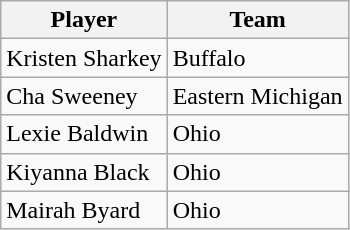<table class="wikitable">
<tr>
<th>Player</th>
<th>Team</th>
</tr>
<tr>
<td>Kristen Sharkey</td>
<td>Buffalo</td>
</tr>
<tr>
<td>Cha Sweeney</td>
<td>Eastern Michigan</td>
</tr>
<tr>
<td>Lexie Baldwin</td>
<td>Ohio</td>
</tr>
<tr>
<td>Kiyanna Black</td>
<td>Ohio</td>
</tr>
<tr>
<td>Mairah Byard</td>
<td>Ohio</td>
</tr>
</table>
